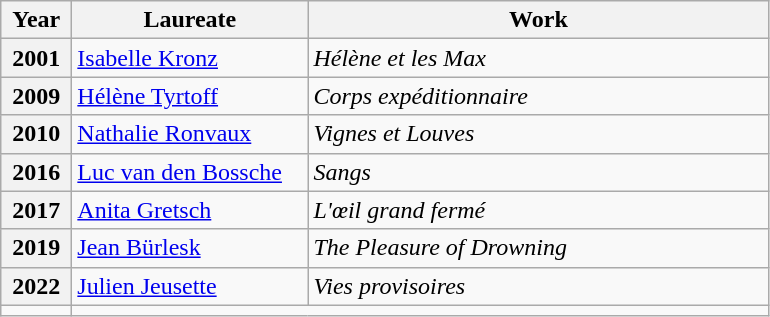<table class="wikitable">
<tr>
<th width=40>Year</th>
<th width=150>Laureate</th>
<th width=300>Work</th>
</tr>
<tr>
<th>2001</th>
<td><a href='#'>Isabelle Kronz</a></td>
<td><em>Hélène et les Max</em></td>
</tr>
<tr>
<th>2009</th>
<td><a href='#'>Hélène Tyrtoff</a></td>
<td><em>Corps expéditionnaire</em></td>
</tr>
<tr>
<th>2010</th>
<td><a href='#'>Nathalie Ronvaux</a></td>
<td><em>Vignes et Louves</em></td>
</tr>
<tr>
<th>2016</th>
<td><a href='#'>Luc van den Bossche</a></td>
<td><em>Sangs</em></td>
</tr>
<tr>
<th>2017</th>
<td><a href='#'>Anita Gretsch</a></td>
<td><em>L'œil grand fermé</em></td>
</tr>
<tr>
<th>2019</th>
<td><a href='#'>Jean Bürlesk</a></td>
<td><em>The Pleasure of Drowning</em></td>
</tr>
<tr>
<th>2022</th>
<td><a href='#'>Julien Jeusette</a></td>
<td><em>Vies provisoires</em></td>
</tr>
<tr>
<td></td>
</tr>
</table>
